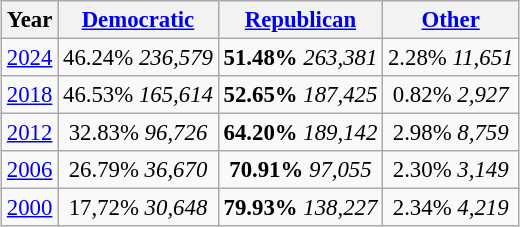<table class="wikitable" style="float:center; margin:1em; font-size:95%;">
<tr>
<th>Year</th>
<th><a href='#'>Democratic</a></th>
<th><a href='#'>Republican</a></th>
<th><a href='#'>Other</a></th>
</tr>
<tr>
<td align="center" ><a href='#'>2024</a></td>
<td align="center" >46.24% <em>236,579</em></td>
<td align="center" ><strong>51.48%</strong> <em>263,381</em></td>
<td align="center" >2.28% <em>11,651</em></td>
</tr>
<tr>
<td align="center" ><a href='#'>2018</a></td>
<td align="center" >46.53% <em>165,614</em></td>
<td align="center" ><strong>52.65%</strong> <em>187,425</em></td>
<td align="center" >0.82% <em>2,927</em></td>
</tr>
<tr>
<td align="center" ><a href='#'>2012</a></td>
<td align="center" >32.83% <em>96,726</em></td>
<td align="center" ><strong>64.20%</strong> <em>189,142</em></td>
<td align="center" >2.98% <em>8,759</em></td>
</tr>
<tr>
<td align="center" ><a href='#'>2006</a></td>
<td align="center" >26.79% <em>36,670</em></td>
<td align="center" ><strong>70.91%</strong> <em>97,055</em></td>
<td align="center" >2.30% <em>3,149</em></td>
</tr>
<tr>
<td align="center" ><a href='#'>2000</a></td>
<td align="center" >17,72% <em>30,648</em></td>
<td align="center" ><strong>79.93%</strong> <em>138,227</em></td>
<td align="center" >2.34% <em>4,219</em></td>
</tr>
</table>
